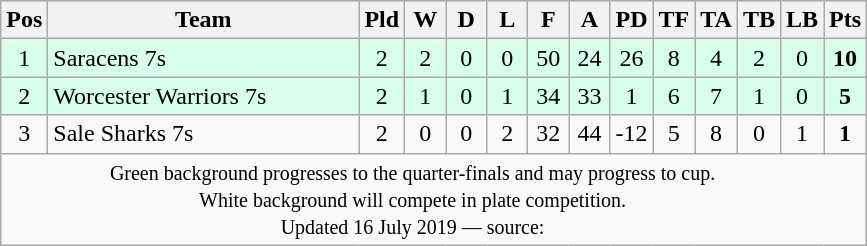<table class="wikitable" style="text-align: center;">
<tr>
<th width="20">Pos</th>
<th width="200">Team</th>
<th width="20">Pld</th>
<th width="20">W</th>
<th width="20">D</th>
<th width="20">L</th>
<th width="20">F</th>
<th width="20">A</th>
<th width="20">PD</th>
<th width="20">TF</th>
<th width="20">TA</th>
<th width="20">TB</th>
<th width="20">LB</th>
<th width="20">Pts</th>
</tr>
<tr bgcolor=#d8ffeb>
<td>1</td>
<td align=left>Saracens 7s</td>
<td>2</td>
<td>2</td>
<td>0</td>
<td>0</td>
<td>50</td>
<td>24</td>
<td>26</td>
<td>8</td>
<td>4</td>
<td>2</td>
<td>0</td>
<td><strong>10</strong></td>
</tr>
<tr bgcolor=#d8ffeb>
<td>2</td>
<td align=left>Worcester Warriors 7s</td>
<td>2</td>
<td>1</td>
<td>0</td>
<td>1</td>
<td>34</td>
<td>33</td>
<td>1</td>
<td>6</td>
<td>7</td>
<td>1</td>
<td>0</td>
<td><strong>5</strong></td>
</tr>
<tr>
<td>3</td>
<td align=left>Sale Sharks 7s</td>
<td>2</td>
<td>0</td>
<td>0</td>
<td>2</td>
<td>32</td>
<td>44</td>
<td>-12</td>
<td>5</td>
<td>8</td>
<td>0</td>
<td>1</td>
<td><strong>1</strong></td>
</tr>
<tr align=center>
<td colspan="13" style="border:0px"><small>Green background progresses to the quarter-finals and may progress to cup.<br>White background will compete in plate competition.<br>Updated 16 July 2019 — source: </small></td>
</tr>
</table>
